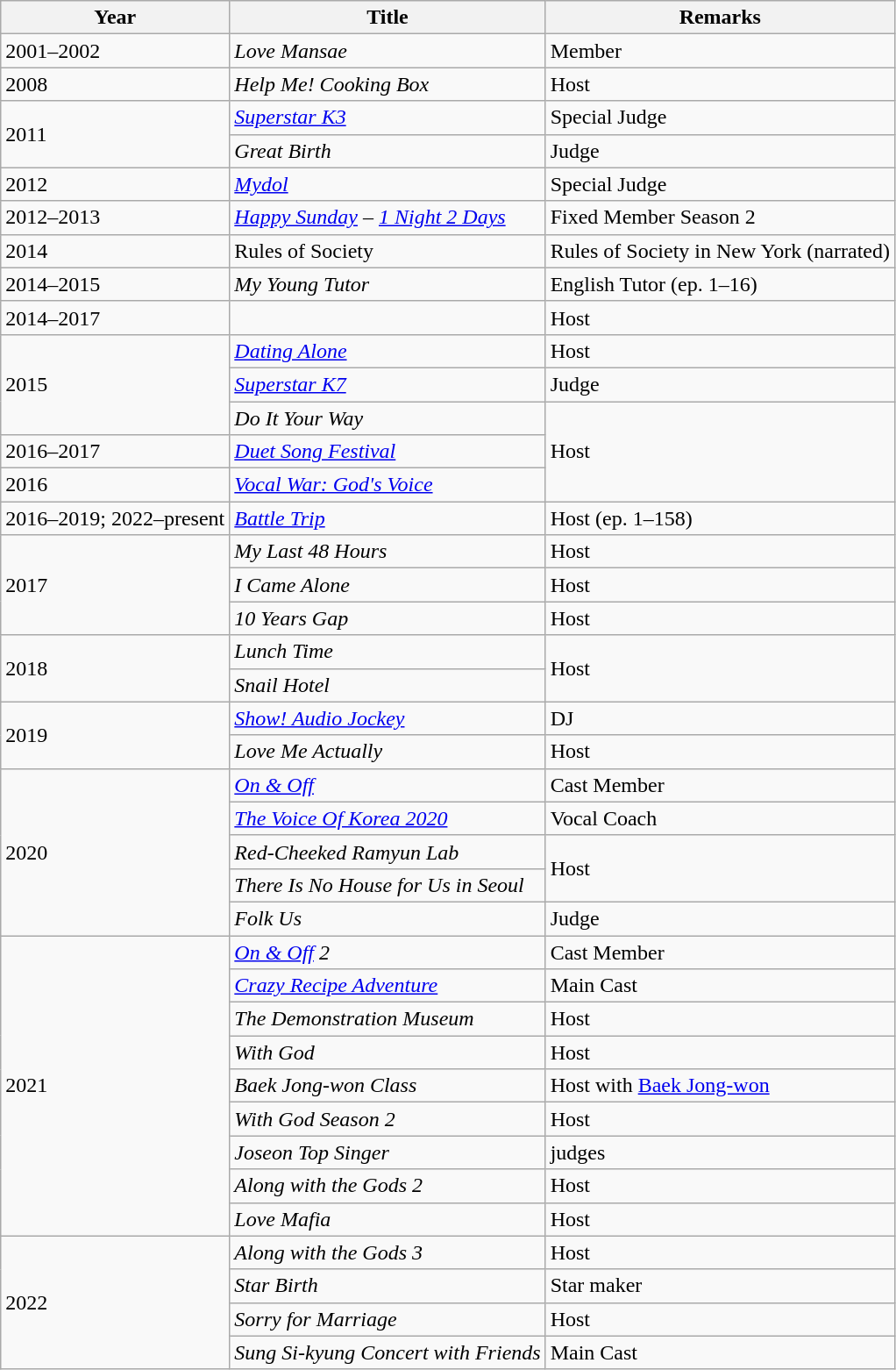<table class="wikitable">
<tr>
<th>Year</th>
<th>Title</th>
<th>Remarks</th>
</tr>
<tr>
<td>2001–2002</td>
<td><em>Love Mansae</em></td>
<td>Member</td>
</tr>
<tr>
<td>2008</td>
<td><em>Help Me! Cooking Box</em></td>
<td>Host</td>
</tr>
<tr>
<td rowspan="2">2011</td>
<td><em><a href='#'>Superstar K3</a></em></td>
<td>Special Judge</td>
</tr>
<tr>
<td><em>Great Birth</em></td>
<td>Judge</td>
</tr>
<tr>
<td>2012</td>
<td><em><a href='#'>Mydol</a></em></td>
<td>Special Judge</td>
</tr>
<tr>
<td>2012–2013</td>
<td><em><a href='#'>Happy Sunday</a></em> – <em><a href='#'>1 Night 2 Days</a></em></td>
<td>Fixed Member Season 2</td>
</tr>
<tr>
<td>2014</td>
<td>Rules of Society</td>
<td>Rules of Society in New York (narrated)</td>
</tr>
<tr>
<td>2014–2015</td>
<td><em>My Young Tutor</em></td>
<td>English Tutor (ep. 1–16)</td>
</tr>
<tr>
<td>2014–2017</td>
<td><em></em></td>
<td>Host</td>
</tr>
<tr>
<td rowspan="3">2015</td>
<td><em><a href='#'>Dating Alone</a></em></td>
<td>Host</td>
</tr>
<tr>
<td><em><a href='#'>Superstar K7</a></em></td>
<td>Judge</td>
</tr>
<tr>
<td><em>Do It Your Way</em></td>
<td rowspan="3">Host</td>
</tr>
<tr>
<td>2016–2017</td>
<td><em><a href='#'>Duet Song Festival</a></em></td>
</tr>
<tr>
<td>2016</td>
<td><em><a href='#'>Vocal War: God's Voice</a></em></td>
</tr>
<tr>
<td>2016–2019; 2022–present</td>
<td><em><a href='#'>Battle Trip</a></em></td>
<td>Host (ep. 1–158)</td>
</tr>
<tr>
<td rowspan="3">2017</td>
<td><em>My Last 48 Hours</em></td>
<td>Host</td>
</tr>
<tr>
<td><em>I Came Alone</em></td>
<td>Host</td>
</tr>
<tr>
<td><em>10 Years Gap</em></td>
<td>Host</td>
</tr>
<tr>
<td rowspan="2">2018</td>
<td><em>Lunch Time</em></td>
<td rowspan="2">Host</td>
</tr>
<tr>
<td><em>Snail Hotel</em></td>
</tr>
<tr>
<td rowspan="2">2019</td>
<td><em><a href='#'>Show! Audio Jockey</a></em></td>
<td>DJ</td>
</tr>
<tr>
<td><em>Love Me Actually </em></td>
<td>Host</td>
</tr>
<tr>
<td rowspan="5">2020</td>
<td><em><a href='#'>On & Off</a></em></td>
<td>Cast Member</td>
</tr>
<tr>
<td><em><a href='#'>The Voice Of Korea 2020</a></em></td>
<td>Vocal Coach</td>
</tr>
<tr>
<td><em>Red-Cheeked Ramyun Lab</em></td>
<td rowspan="2">Host</td>
</tr>
<tr>
<td><em>There Is No House for Us in Seoul</em></td>
</tr>
<tr>
<td><em>Folk Us</em></td>
<td>Judge</td>
</tr>
<tr>
<td rowspan="9">2021</td>
<td><em><a href='#'>On & Off</a> 2</em></td>
<td>Cast Member</td>
</tr>
<tr>
<td><em><a href='#'>Crazy Recipe Adventure</a></em></td>
<td>Main Cast</td>
</tr>
<tr>
<td><em>The Demonstration Museum</em></td>
<td>Host</td>
</tr>
<tr>
<td><em> With God </em></td>
<td>Host</td>
</tr>
<tr>
<td><em>Baek Jong-won Class</em></td>
<td>Host with <a href='#'>Baek Jong-won</a></td>
</tr>
<tr>
<td><em>With God Season 2</em></td>
<td>Host  </td>
</tr>
<tr>
<td><em>Joseon Top Singer</em></td>
<td>judges </td>
</tr>
<tr>
<td><em>Along with the Gods 2</em></td>
<td>Host </td>
</tr>
<tr>
<td><em>Love Mafia</em></td>
<td>Host</td>
</tr>
<tr>
<td rowspan="4">2022</td>
<td><em>Along with the Gods 3</em></td>
<td>Host</td>
</tr>
<tr>
<td><em>Star Birth</em></td>
<td>Star maker</td>
</tr>
<tr>
<td><em>Sorry for Marriage</em></td>
<td>Host</td>
</tr>
<tr>
<td><em>Sung Si-kyung Concert with Friends</em></td>
<td>Main Cast</td>
</tr>
</table>
